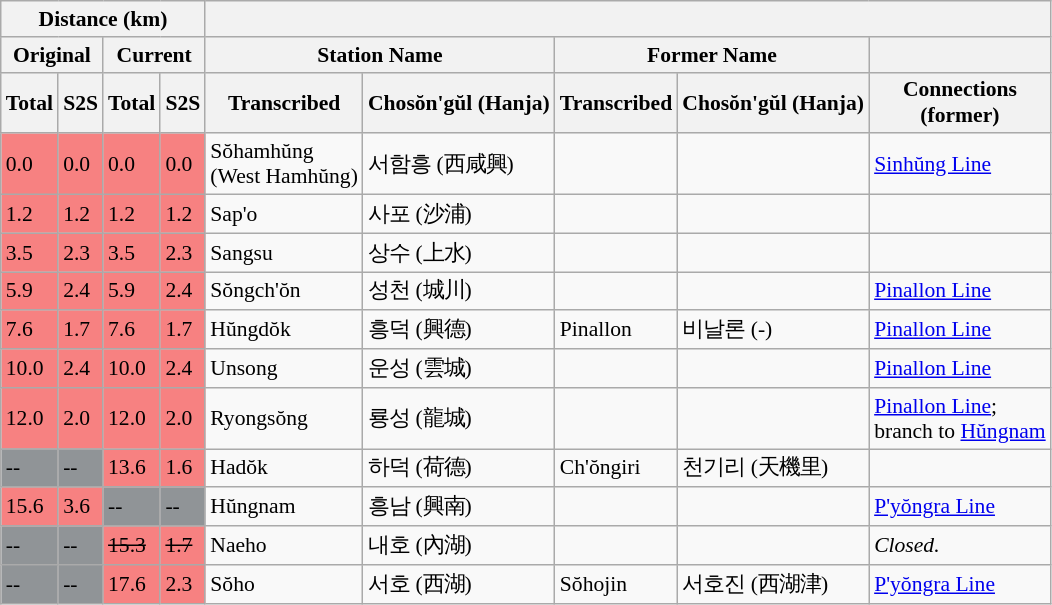<table class="wikitable" style="font-size:90%;">
<tr>
<th colspan="4">Distance (km)</th>
<th colspan="5"></th>
</tr>
<tr>
<th colspan="2">Original</th>
<th colspan="2">Current</th>
<th colspan="2">Station Name</th>
<th colspan="2">Former Name</th>
<th></th>
</tr>
<tr>
<th>Total</th>
<th>S2S</th>
<th>Total</th>
<th>S2S</th>
<th>Transcribed</th>
<th>Chosŏn'gŭl (Hanja)</th>
<th>Transcribed</th>
<th>Chosŏn'gŭl (Hanja)</th>
<th>Connections<br>(former)</th>
</tr>
<tr>
<td bgcolor=#F78181>0.0</td>
<td bgcolor=#F78181>0.0</td>
<td bgcolor=#F78181>0.0</td>
<td bgcolor=#F78181>0.0</td>
<td>Sŏhamhŭng<br>(West Hamhŭng)</td>
<td>서함흥 (西咸興)</td>
<td></td>
<td></td>
<td><a href='#'>Sinhŭng Line</a></td>
</tr>
<tr>
<td bgcolor=#F78181>1.2</td>
<td bgcolor=#F78181>1.2</td>
<td bgcolor=#F78181>1.2</td>
<td bgcolor=#F78181>1.2</td>
<td>Sap'o</td>
<td>사포 (沙浦)</td>
<td></td>
<td></td>
<td></td>
</tr>
<tr>
<td bgcolor=#F78181>3.5</td>
<td bgcolor=#F78181>2.3</td>
<td bgcolor=#F78181>3.5</td>
<td bgcolor=#F78181>2.3</td>
<td>Sangsu</td>
<td>상수 (上水)</td>
<td></td>
<td></td>
<td></td>
</tr>
<tr>
<td bgcolor=#F78181>5.9</td>
<td bgcolor=#F78181>2.4</td>
<td bgcolor=#F78181>5.9</td>
<td bgcolor=#F78181>2.4</td>
<td>Sŏngch'ŏn</td>
<td>성천 (城川)</td>
<td></td>
<td></td>
<td><a href='#'>Pinallon Line</a></td>
</tr>
<tr>
<td bgcolor=#F78181>7.6</td>
<td bgcolor=#F78181>1.7</td>
<td bgcolor=#F78181>7.6</td>
<td bgcolor=#F78181>1.7</td>
<td>Hŭngdŏk</td>
<td>흥덕 (興德)</td>
<td>Pinallon</td>
<td>비날론 (-)</td>
<td><a href='#'>Pinallon Line</a></td>
</tr>
<tr>
<td bgcolor=#F78181>10.0</td>
<td bgcolor=#F78181>2.4</td>
<td bgcolor=#F78181>10.0</td>
<td bgcolor=#F78181>2.4</td>
<td>Unsong</td>
<td>운성 (雲城)</td>
<td></td>
<td></td>
<td><a href='#'>Pinallon Line</a></td>
</tr>
<tr>
<td bgcolor=#F78181>12.0</td>
<td bgcolor=#F78181>2.0</td>
<td bgcolor=#F78181>12.0</td>
<td bgcolor=#F78181>2.0</td>
<td>Ryongsŏng</td>
<td>룡성 (龍城)</td>
<td></td>
<td></td>
<td><a href='#'>Pinallon Line</a>;<br>branch to <a href='#'>Hŭngnam</a></td>
</tr>
<tr>
<td bgcolor=#909497>--</td>
<td bgcolor=#909497>--</td>
<td bgcolor=#F78181>13.6</td>
<td bgcolor=#F78181>1.6</td>
<td>Hadŏk</td>
<td>하덕 (荷德)</td>
<td>Ch'ŏngiri</td>
<td>천기리 (天機里)</td>
<td></td>
</tr>
<tr>
<td bgcolor=#F78181>15.6</td>
<td bgcolor=#F78181>3.6</td>
<td bgcolor=#909497>--</td>
<td bgcolor=#909497>--</td>
<td>Hŭngnam</td>
<td>흥남 (興南)</td>
<td></td>
<td></td>
<td><a href='#'>P'yŏngra Line</a></td>
</tr>
<tr>
<td bgcolor=#909497>--</td>
<td bgcolor=#909497>--</td>
<td bgcolor=#F78181><del>15.3</del></td>
<td bgcolor=#F78181><del>1.7</del></td>
<td>Naeho</td>
<td>내호 (內湖)</td>
<td></td>
<td></td>
<td><em>Closed.</em></td>
</tr>
<tr>
<td bgcolor=#909497>--</td>
<td bgcolor=#909497>--</td>
<td bgcolor=#F78181>17.6</td>
<td bgcolor=#F78181>2.3</td>
<td>Sŏho</td>
<td>서호 (西湖)</td>
<td>Sŏhojin</td>
<td>서호진 (西湖津)</td>
<td><a href='#'>P'yŏngra Line</a></td>
</tr>
</table>
